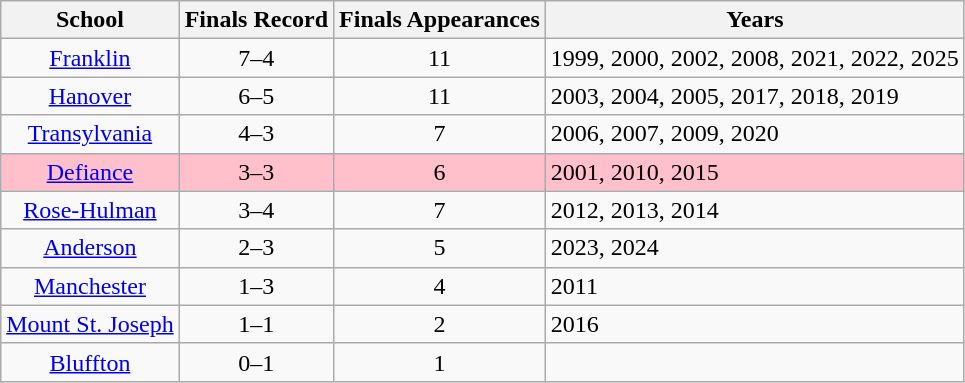<table class="wikitable sortable" style="text-align:center;">
<tr>
<th>School</th>
<th>Finals Record</th>
<th>Finals Appearances</th>
<th class=unsortable>Years</th>
</tr>
<tr>
<td><a href='#'>Franklin</a></td>
<td>7–4</td>
<td>11</td>
<td align=left>1999, 2000, 2002, 2008, 2021, 2022, 2025</td>
</tr>
<tr>
<td><a href='#'>Hanover</a></td>
<td>6–5</td>
<td>11</td>
<td align=left>2003, 2004, 2005, 2017, 2018, 2019</td>
</tr>
<tr>
<td><a href='#'>Transylvania</a></td>
<td>4–3</td>
<td>7</td>
<td align=left>2006, 2007, 2009, 2020</td>
</tr>
<tr bgcolor=pink>
<td><a href='#'>Defiance</a></td>
<td>3–3</td>
<td>6</td>
<td align=left>2001, 2010, 2015</td>
</tr>
<tr>
<td><a href='#'>Rose-Hulman</a></td>
<td>3–4</td>
<td>7</td>
<td align=left>2012, 2013, 2014</td>
</tr>
<tr>
<td><a href='#'>Anderson</a></td>
<td>2–3</td>
<td>5</td>
<td align=left>2023, 2024</td>
</tr>
<tr>
<td><a href='#'>Manchester</a></td>
<td>1–3</td>
<td>4</td>
<td align=left>2011</td>
</tr>
<tr>
<td><a href='#'>Mount St. Joseph</a></td>
<td>1–1</td>
<td>2</td>
<td align=left>2016</td>
</tr>
<tr>
<td><a href='#'>Bluffton</a></td>
<td>0–1</td>
<td>1</td>
<td align=left></td>
</tr>
</table>
